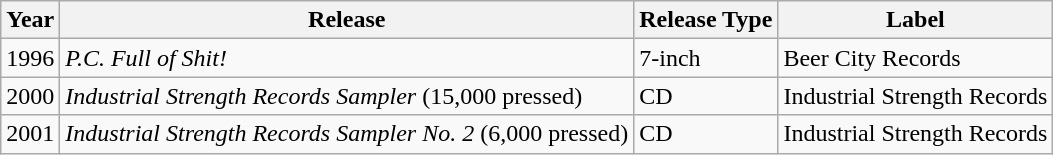<table class="wikitable">
<tr>
<th>Year</th>
<th>Release</th>
<th>Release Type</th>
<th>Label</th>
</tr>
<tr>
<td>1996</td>
<td><em>P.C. Full of Shit!</em></td>
<td>7-inch</td>
<td>Beer City Records</td>
</tr>
<tr>
<td>2000</td>
<td><em>Industrial Strength Records Sampler</em> (15,000 pressed)</td>
<td>CD</td>
<td>Industrial Strength Records</td>
</tr>
<tr>
<td>2001</td>
<td><em>Industrial Strength Records Sampler No. 2</em> (6,000 pressed)</td>
<td>CD</td>
<td>Industrial Strength Records</td>
</tr>
</table>
